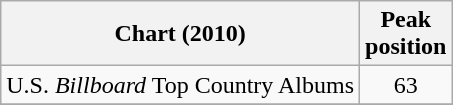<table class="wikitable">
<tr>
<th>Chart (2010)</th>
<th>Peak<br>position</th>
</tr>
<tr>
<td>U.S. <em>Billboard</em> Top Country Albums</td>
<td align="center">63</td>
</tr>
<tr>
</tr>
</table>
